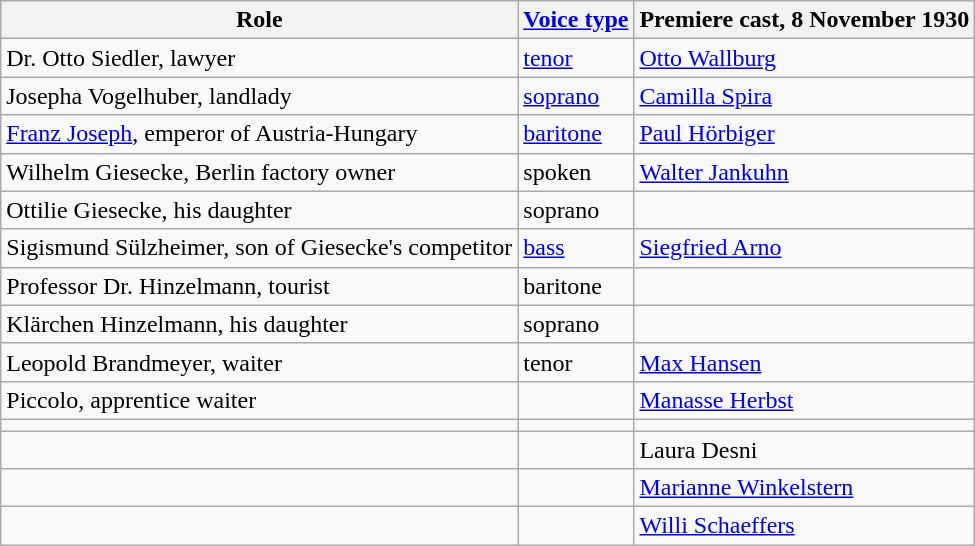<table class="wikitable">
<tr>
<th>Role</th>
<th><a href='#'>Voice type</a></th>
<th>Premiere cast, 8 November 1930</th>
</tr>
<tr>
<td>Dr. Otto Siedler, lawyer</td>
<td><a href='#'>tenor</a></td>
<td><a href='#'>Otto Wallburg</a></td>
</tr>
<tr>
<td>Josepha Vogelhuber, landlady</td>
<td><a href='#'>soprano</a></td>
<td><a href='#'>Camilla Spira</a></td>
</tr>
<tr>
<td><a href='#'>Franz Joseph</a>, emperor of Austria-Hungary</td>
<td><a href='#'>baritone</a></td>
<td><a href='#'>Paul Hörbiger</a></td>
</tr>
<tr>
<td>Wilhelm Giesecke, Berlin factory owner</td>
<td>spoken</td>
<td><a href='#'>Walter Jankuhn</a></td>
</tr>
<tr>
<td>Ottilie Giesecke, his daughter</td>
<td>soprano</td>
<td></td>
</tr>
<tr>
<td>Sigismund Sülzheimer, son of Giesecke's competitor</td>
<td><a href='#'>bass</a></td>
<td><a href='#'>Siegfried Arno</a></td>
</tr>
<tr>
<td>Professor Dr. Hinzelmann, tourist</td>
<td>baritone</td>
<td></td>
</tr>
<tr>
<td>Klärchen Hinzelmann, his daughter</td>
<td>soprano</td>
<td></td>
</tr>
<tr>
<td>Leopold Brandmeyer, waiter</td>
<td>tenor</td>
<td><a href='#'>Max Hansen</a></td>
</tr>
<tr>
<td>Piccolo, apprentice waiter</td>
<td></td>
<td><a href='#'>Manasse Herbst</a></td>
</tr>
<tr>
<td></td>
<td></td>
<td></td>
</tr>
<tr>
<td></td>
<td></td>
<td>Laura Desni</td>
</tr>
<tr>
<td></td>
<td></td>
<td><a href='#'>Marianne Winkelstern</a></td>
</tr>
<tr>
<td></td>
<td></td>
<td><a href='#'>Willi Schaeffers</a></td>
</tr>
</table>
